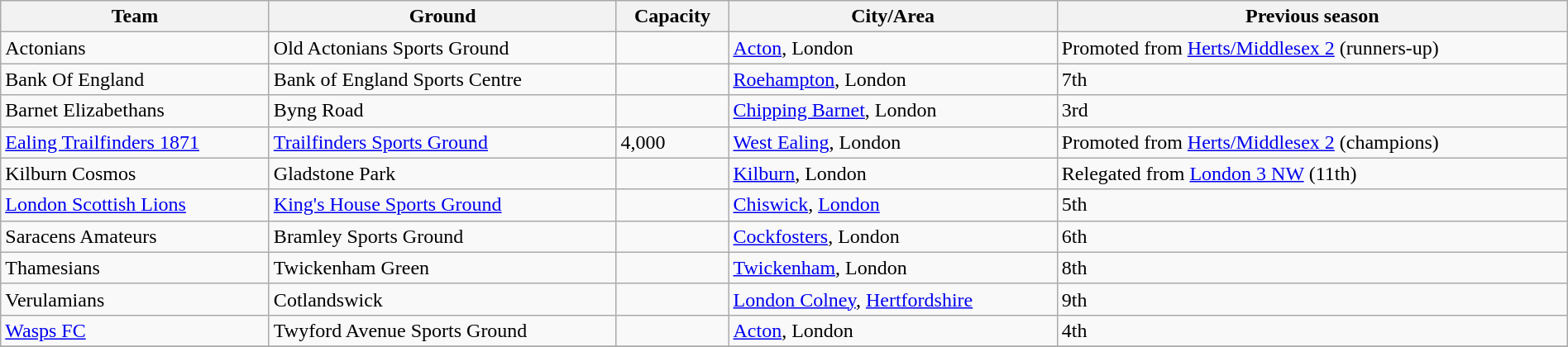<table class="wikitable sortable" width=100%>
<tr>
<th>Team</th>
<th>Ground</th>
<th>Capacity</th>
<th>City/Area</th>
<th>Previous season</th>
</tr>
<tr>
<td>Actonians</td>
<td>Old Actonians Sports Ground</td>
<td></td>
<td><a href='#'>Acton</a>, London</td>
<td>Promoted from <a href='#'>Herts/Middlesex 2</a> (runners-up)</td>
</tr>
<tr>
<td>Bank Of England</td>
<td>Bank of England Sports Centre</td>
<td></td>
<td><a href='#'>Roehampton</a>, London</td>
<td>7th</td>
</tr>
<tr>
<td>Barnet Elizabethans</td>
<td>Byng Road</td>
<td></td>
<td><a href='#'>Chipping Barnet</a>, London</td>
<td>3rd</td>
</tr>
<tr>
<td><a href='#'>Ealing Trailfinders 1871</a></td>
<td><a href='#'>Trailfinders Sports Ground</a></td>
<td>4,000</td>
<td><a href='#'>West Ealing</a>, London</td>
<td>Promoted from <a href='#'>Herts/Middlesex 2</a> (champions)</td>
</tr>
<tr>
<td>Kilburn Cosmos</td>
<td>Gladstone Park</td>
<td></td>
<td><a href='#'>Kilburn</a>, London</td>
<td>Relegated from <a href='#'>London 3 NW</a> (11th)</td>
</tr>
<tr>
<td><a href='#'>London Scottish Lions</a></td>
<td><a href='#'>King's House Sports Ground</a></td>
<td></td>
<td><a href='#'>Chiswick</a>, <a href='#'>London</a></td>
<td>5th</td>
</tr>
<tr>
<td>Saracens Amateurs</td>
<td>Bramley Sports Ground</td>
<td></td>
<td><a href='#'>Cockfosters</a>, London</td>
<td>6th</td>
</tr>
<tr>
<td>Thamesians</td>
<td>Twickenham Green</td>
<td></td>
<td><a href='#'>Twickenham</a>, London</td>
<td>8th</td>
</tr>
<tr>
<td>Verulamians</td>
<td>Cotlandswick</td>
<td></td>
<td><a href='#'>London Colney</a>, <a href='#'>Hertfordshire</a></td>
<td>9th</td>
</tr>
<tr>
<td><a href='#'>Wasps FC</a></td>
<td>Twyford Avenue Sports Ground</td>
<td></td>
<td><a href='#'>Acton</a>, London</td>
<td>4th</td>
</tr>
<tr>
</tr>
</table>
